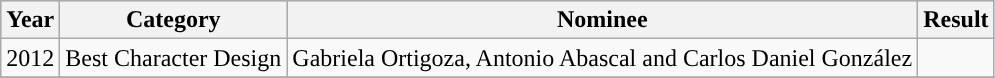<table class="wikitable">
<tr style="background:#b0c4de;">
<th>Year</th>
<th>Category</th>
<th>Nominee</th>
<th>Result</th>
</tr>
<tr>
<td>2012</td>
<td>Best Character Design</td>
<td>Gabriela Ortigoza, Antonio Abascal and Carlos Daniel González</td>
<td></td>
</tr>
<tr>
</tr>
</table>
